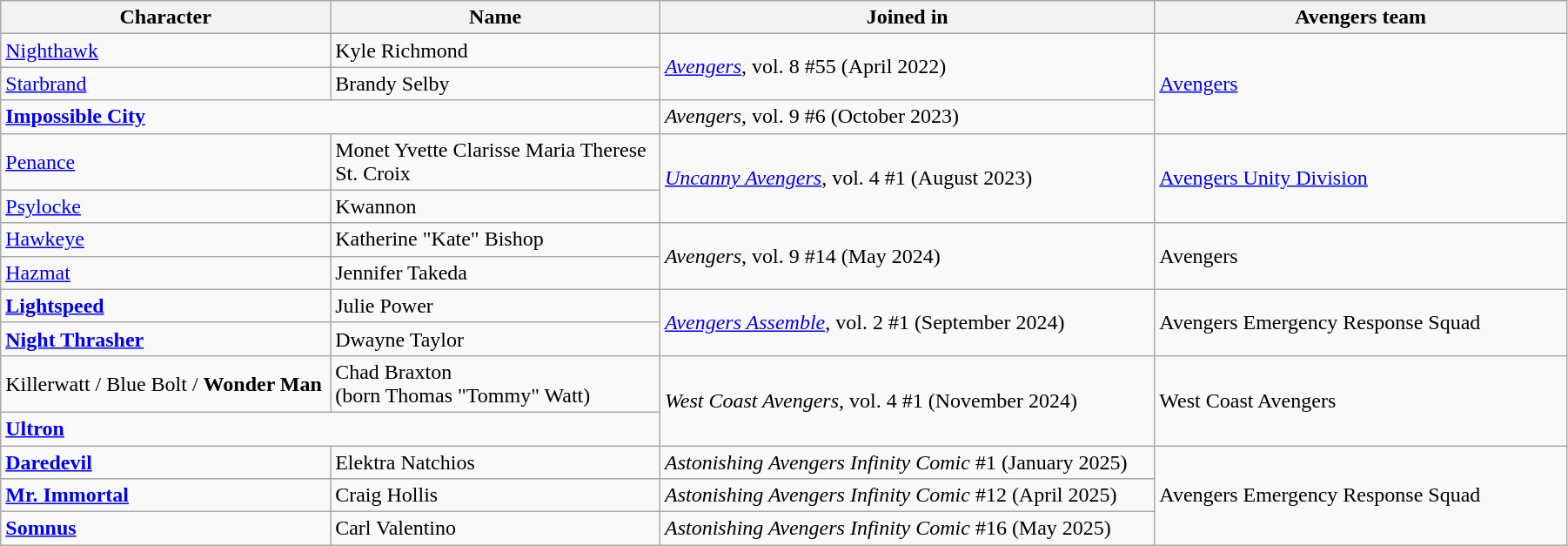<table class="wikitable sortable" style="width:95%;">
<tr>
<th style="width:20%;">Character</th>
<th style="width:20%;">Name</th>
<th style="width:30%;">Joined in</th>
<th style="width:25%;">Avengers team</th>
</tr>
<tr>
<td><a href='#'>Nighthawk</a></td>
<td>Kyle Richmond</td>
<td rowspan=2><em><a href='#'>Avengers</a></em>, vol. 8 #55 (April 2022)</td>
<td rowspan=3><a href='#'>Avengers</a></td>
</tr>
<tr>
<td><a href='#'>Starbrand</a></td>
<td>Brandy Selby</td>
</tr>
<tr>
<td colspan=2><strong><a href='#'>Impossible City</a></strong></td>
<td><em>Avengers</em>, vol. 9 #6 (October 2023)</td>
</tr>
<tr>
<td><a href='#'>Penance</a></td>
<td>Monet Yvette Clarisse Maria Therese St. Croix</td>
<td rowspan=2><em><a href='#'>Uncanny Avengers</a></em>, vol. 4 #1 (August 2023)</td>
<td rowspan=2><a href='#'>Avengers Unity Division</a></td>
</tr>
<tr>
<td><a href='#'>Psylocke</a></td>
<td>Kwannon</td>
</tr>
<tr>
<td><a href='#'>Hawkeye</a></td>
<td>Katherine "Kate" Bishop</td>
<td rowspan=2><em>Avengers</em>, vol. 9 #14 (May 2024)</td>
<td rowspan=2>Avengers</td>
</tr>
<tr>
<td><a href='#'>Hazmat</a></td>
<td>Jennifer Takeda</td>
</tr>
<tr>
<td><strong><a href='#'>Lightspeed</a></strong></td>
<td>Julie Power</td>
<td rowspan=2><em><a href='#'>Avengers Assemble</a></em>, vol. 2 #1 (September 2024)</td>
<td rowspan=2>Avengers Emergency Response Squad</td>
</tr>
<tr>
<td><strong><a href='#'>Night Thrasher</a></strong></td>
<td>Dwayne Taylor</td>
</tr>
<tr>
<td>Killerwatt / Blue Bolt / <strong>Wonder Man</strong></td>
<td>Chad Braxton<br>(born Thomas "Tommy" Watt)</td>
<td rowspan=2><em>West Coast Avengers</em>, vol. 4 #1 (November 2024)</td>
<td rowspan=2>West Coast Avengers</td>
</tr>
<tr>
<td colspan=2><strong><a href='#'>Ultron</a></strong></td>
</tr>
<tr>
<td><strong><a href='#'>Daredevil</a></strong></td>
<td>Elektra Natchios</td>
<td><em>Astonishing Avengers Infinity Comic</em> #1 (January 2025)</td>
<td rowspan=3>Avengers Emergency Response Squad</td>
</tr>
<tr>
<td><strong><a href='#'>Mr. Immortal</a></strong></td>
<td>Craig Hollis</td>
<td><em>Astonishing Avengers Infinity Comic</em> #12 (April 2025)</td>
</tr>
<tr>
<td><strong><a href='#'>Somnus</a></strong></td>
<td>Carl Valentino</td>
<td><em>Astonishing Avengers Infinity Comic</em> #16 (May 2025)</td>
</tr>
</table>
